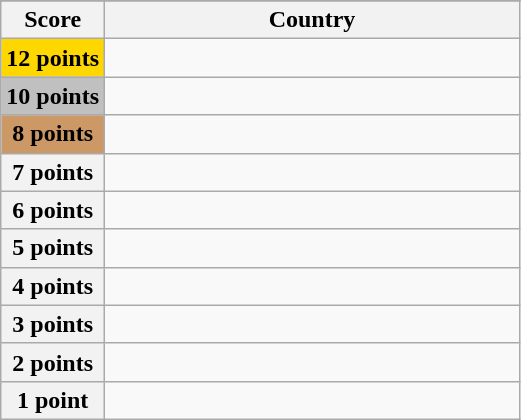<table class="wikitable">
<tr>
</tr>
<tr>
<th scope="col" width="20%">Score</th>
<th scope="col">Country</th>
</tr>
<tr>
<th scope="row" style="background:gold">12 points</th>
<td></td>
</tr>
<tr>
<th scope="row" style="background:silver">10 points</th>
<td></td>
</tr>
<tr>
<th scope="row" style="background:#CC9966">8 points</th>
<td></td>
</tr>
<tr>
<th scope="row">7 points</th>
<td></td>
</tr>
<tr>
<th scope="row">6 points</th>
<td></td>
</tr>
<tr>
<th scope="row">5 points</th>
<td></td>
</tr>
<tr>
<th scope="row">4 points</th>
<td></td>
</tr>
<tr>
<th scope="row">3 points</th>
<td></td>
</tr>
<tr>
<th scope="row">2 points</th>
<td></td>
</tr>
<tr>
<th scope="row">1 point</th>
<td></td>
</tr>
</table>
